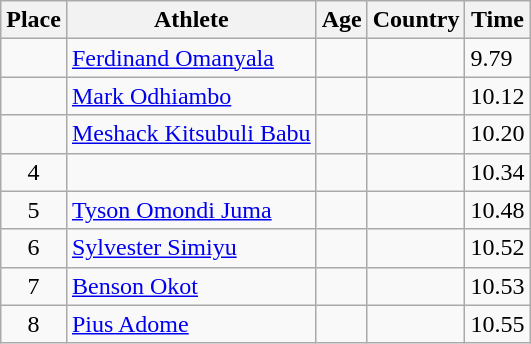<table class="wikitable mw-datatable sortable">
<tr>
<th>Place</th>
<th>Athlete</th>
<th>Age</th>
<th>Country</th>
<th>Time</th>
</tr>
<tr>
<td align=center></td>
<td><a href='#'>Ferdinand Omanyala</a></td>
<td></td>
<td></td>
<td>9.79</td>
</tr>
<tr>
<td align=center></td>
<td><a href='#'>Mark Odhiambo</a></td>
<td></td>
<td></td>
<td>10.12</td>
</tr>
<tr>
<td align=center></td>
<td><a href='#'>Meshack Kitsubuli Babu</a></td>
<td></td>
<td></td>
<td>10.20</td>
</tr>
<tr>
<td align=center>4</td>
<td></td>
<td></td>
<td></td>
<td>10.34</td>
</tr>
<tr>
<td align=center>5</td>
<td><a href='#'>Tyson Omondi Juma</a></td>
<td></td>
<td></td>
<td>10.48</td>
</tr>
<tr>
<td align=center>6</td>
<td><a href='#'>Sylvester Simiyu</a></td>
<td></td>
<td></td>
<td>10.52</td>
</tr>
<tr>
<td align=center>7</td>
<td><a href='#'>Benson Okot</a></td>
<td></td>
<td></td>
<td>10.53</td>
</tr>
<tr>
<td align=center>8</td>
<td><a href='#'>Pius Adome</a></td>
<td></td>
<td></td>
<td>10.55</td>
</tr>
</table>
